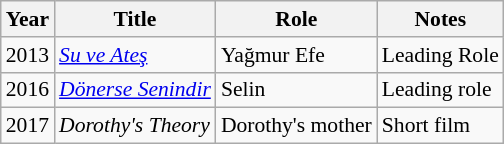<table class="wikitable sortable plainrowheaders" style="font-size:90%">
<tr>
<th scope="col">Year</th>
<th scope="col">Title</th>
<th scope="col">Role</th>
<th scope="col" class="unsortable">Notes</th>
</tr>
<tr>
<td>2013</td>
<td><em><a href='#'>Su ve Ateş</a></em></td>
<td>Yağmur Efe</td>
<td>Leading Role</td>
</tr>
<tr>
<td>2016</td>
<td><em><a href='#'>Dönerse Senindir</a></em></td>
<td>Selin</td>
<td>Leading role</td>
</tr>
<tr>
<td>2017</td>
<td><em>Dorothy's Theory</em></td>
<td>Dorothy's mother</td>
<td>Short film</td>
</tr>
</table>
